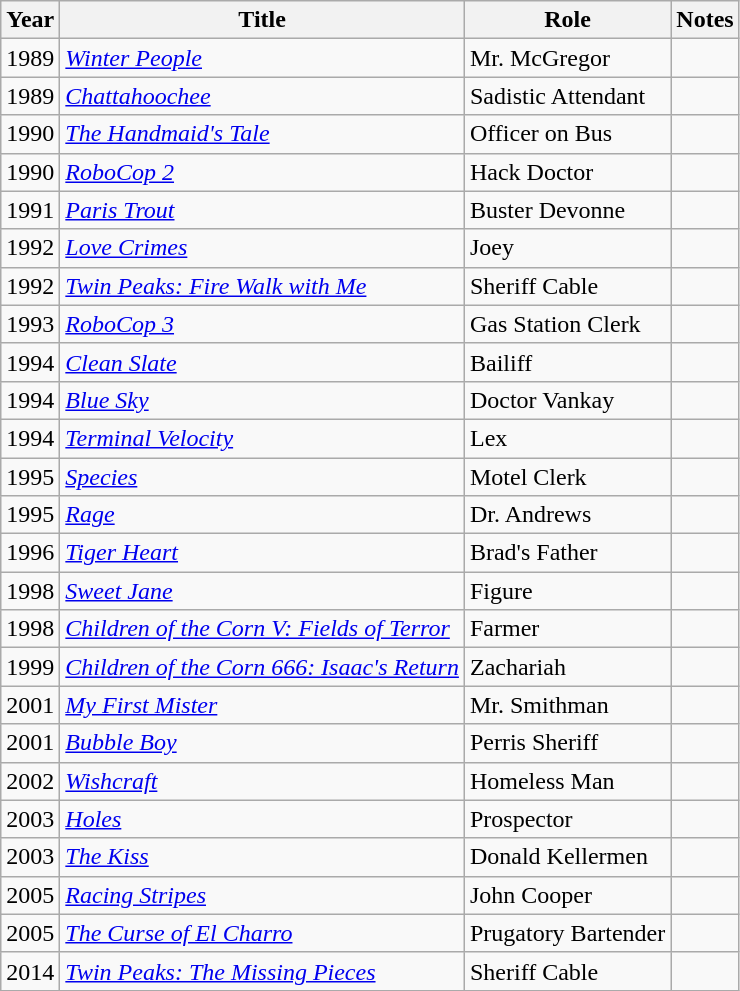<table class="wikitable sortable">
<tr>
<th>Year</th>
<th>Title</th>
<th>Role</th>
<th>Notes</th>
</tr>
<tr>
<td>1989</td>
<td><em><a href='#'>Winter People</a></em></td>
<td>Mr. McGregor</td>
<td></td>
</tr>
<tr>
<td>1989</td>
<td><a href='#'><em>Chattahoochee</em></a></td>
<td>Sadistic Attendant</td>
<td></td>
</tr>
<tr>
<td>1990</td>
<td><a href='#'><em>The Handmaid's Tale</em></a></td>
<td>Officer on Bus</td>
<td></td>
</tr>
<tr>
<td>1990</td>
<td><em><a href='#'>RoboCop 2</a></em></td>
<td>Hack Doctor</td>
<td></td>
</tr>
<tr>
<td>1991</td>
<td><em><a href='#'>Paris Trout</a></em></td>
<td>Buster Devonne</td>
<td></td>
</tr>
<tr>
<td>1992</td>
<td><a href='#'><em>Love Crimes</em></a></td>
<td>Joey</td>
<td></td>
</tr>
<tr>
<td>1992</td>
<td><em><a href='#'>Twin Peaks: Fire Walk with Me</a></em></td>
<td>Sheriff Cable</td>
<td></td>
</tr>
<tr>
<td>1993</td>
<td><em><a href='#'>RoboCop 3</a></em></td>
<td>Gas Station Clerk</td>
<td></td>
</tr>
<tr>
<td>1994</td>
<td><a href='#'><em>Clean Slate</em></a></td>
<td>Bailiff</td>
<td></td>
</tr>
<tr>
<td>1994</td>
<td><a href='#'><em>Blue Sky</em></a></td>
<td>Doctor Vankay</td>
<td></td>
</tr>
<tr>
<td>1994</td>
<td><a href='#'><em>Terminal Velocity</em></a></td>
<td>Lex</td>
<td></td>
</tr>
<tr>
<td>1995</td>
<td><a href='#'><em>Species</em></a></td>
<td>Motel Clerk</td>
<td></td>
</tr>
<tr>
<td>1995</td>
<td><a href='#'><em>Rage</em></a></td>
<td>Dr. Andrews</td>
<td></td>
</tr>
<tr>
<td>1996</td>
<td><em><a href='#'>Tiger Heart</a></em></td>
<td>Brad's Father</td>
<td></td>
</tr>
<tr>
<td>1998</td>
<td><a href='#'><em>Sweet Jane</em></a></td>
<td>Figure</td>
<td></td>
</tr>
<tr>
<td>1998</td>
<td><em><a href='#'>Children of the Corn V: Fields of Terror</a></em></td>
<td>Farmer</td>
<td></td>
</tr>
<tr>
<td>1999</td>
<td><em><a href='#'>Children of the Corn 666: Isaac's Return</a></em></td>
<td>Zachariah</td>
<td></td>
</tr>
<tr>
<td>2001</td>
<td><em><a href='#'>My First Mister</a></em></td>
<td>Mr. Smithman</td>
<td></td>
</tr>
<tr>
<td>2001</td>
<td><a href='#'><em>Bubble Boy</em></a></td>
<td>Perris Sheriff</td>
<td></td>
</tr>
<tr>
<td>2002</td>
<td><em><a href='#'>Wishcraft</a></em></td>
<td>Homeless Man</td>
<td></td>
</tr>
<tr>
<td>2003</td>
<td><a href='#'><em>Holes</em></a></td>
<td>Prospector</td>
<td></td>
</tr>
<tr>
<td>2003</td>
<td><a href='#'><em>The Kiss</em></a></td>
<td>Donald Kellermen</td>
<td></td>
</tr>
<tr>
<td>2005</td>
<td><em><a href='#'>Racing Stripes</a></em></td>
<td>John Cooper</td>
<td></td>
</tr>
<tr>
<td>2005</td>
<td><em><a href='#'>The Curse of El Charro</a></em></td>
<td>Prugatory Bartender</td>
<td></td>
</tr>
<tr>
<td>2014</td>
<td><em><a href='#'>Twin Peaks: The Missing Pieces</a></em></td>
<td>Sheriff Cable</td>
<td></td>
</tr>
</table>
